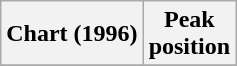<table class="wikitable sortable plainrowheaders" style="text-align:center">
<tr>
<th>Chart (1996)</th>
<th>Peak<br>position</th>
</tr>
<tr>
</tr>
</table>
